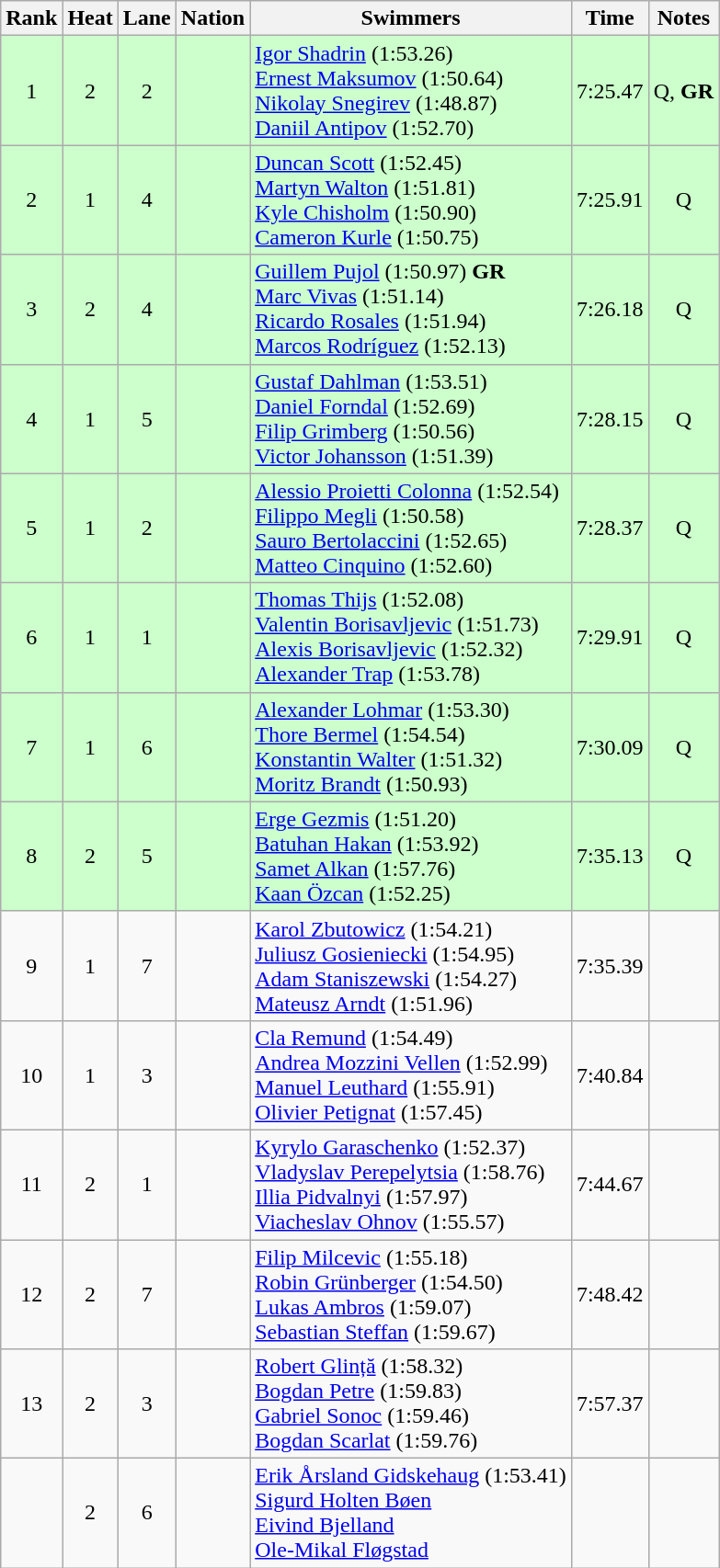<table class="wikitable sortable" style="text-align:center">
<tr>
<th>Rank</th>
<th>Heat</th>
<th>Lane</th>
<th>Nation</th>
<th>Swimmers</th>
<th>Time</th>
<th>Notes</th>
</tr>
<tr bgcolor=ccffcc>
<td>1</td>
<td>2</td>
<td>2</td>
<td align=left></td>
<td align=left><a href='#'>Igor Shadrin</a> (1:53.26)<br><a href='#'>Ernest Maksumov</a> (1:50.64)<br><a href='#'>Nikolay Snegirev</a> (1:48.87)<br><a href='#'>Daniil Antipov</a> (1:52.70)</td>
<td>7:25.47</td>
<td>Q, <strong>GR</strong></td>
</tr>
<tr bgcolor=ccffcc>
<td>2</td>
<td>1</td>
<td>4</td>
<td align=left></td>
<td align=left><a href='#'>Duncan Scott</a> (1:52.45)<br><a href='#'>Martyn Walton</a> (1:51.81)<br><a href='#'>Kyle Chisholm</a> (1:50.90)<br><a href='#'>Cameron Kurle</a> (1:50.75)</td>
<td>7:25.91</td>
<td>Q</td>
</tr>
<tr bgcolor=ccffcc>
<td>3</td>
<td>2</td>
<td>4</td>
<td align=left></td>
<td align=left><a href='#'>Guillem Pujol</a> (1:50.97) <strong>GR</strong><br><a href='#'>Marc Vivas</a> (1:51.14)<br><a href='#'>Ricardo Rosales</a> (1:51.94)<br><a href='#'>Marcos Rodríguez</a> (1:52.13)</td>
<td>7:26.18</td>
<td>Q</td>
</tr>
<tr bgcolor=ccffcc>
<td>4</td>
<td>1</td>
<td>5</td>
<td align=left></td>
<td align=left><a href='#'>Gustaf Dahlman</a> (1:53.51)<br><a href='#'>Daniel Forndal</a> (1:52.69)<br><a href='#'>Filip Grimberg</a> (1:50.56)<br><a href='#'>Victor Johansson</a> (1:51.39)</td>
<td>7:28.15</td>
<td>Q</td>
</tr>
<tr bgcolor=ccffcc>
<td>5</td>
<td>1</td>
<td>2</td>
<td align=left></td>
<td align=left><a href='#'>Alessio Proietti Colonna</a> (1:52.54)<br><a href='#'>Filippo Megli</a> (1:50.58)<br><a href='#'>Sauro Bertolaccini</a> (1:52.65)<br><a href='#'>Matteo Cinquino</a> (1:52.60)</td>
<td>7:28.37</td>
<td>Q</td>
</tr>
<tr bgcolor=ccffcc>
<td>6</td>
<td>1</td>
<td>1</td>
<td align=left></td>
<td align=left><a href='#'>Thomas Thijs</a> (1:52.08)<br><a href='#'>Valentin Borisavljevic</a> (1:51.73)<br><a href='#'>Alexis Borisavljevic</a> (1:52.32)<br><a href='#'>Alexander Trap</a> (1:53.78)</td>
<td>7:29.91</td>
<td>Q</td>
</tr>
<tr bgcolor=ccffcc>
<td>7</td>
<td>1</td>
<td>6</td>
<td align=left></td>
<td align=left><a href='#'>Alexander Lohmar</a> (1:53.30)<br><a href='#'>Thore Bermel</a> (1:54.54)<br><a href='#'>Konstantin Walter</a> (1:51.32)<br><a href='#'>Moritz Brandt</a> (1:50.93)</td>
<td>7:30.09</td>
<td>Q</td>
</tr>
<tr bgcolor=ccffcc>
<td>8</td>
<td>2</td>
<td>5</td>
<td align=left></td>
<td align=left><a href='#'>Erge Gezmis</a> (1:51.20)<br><a href='#'>Batuhan Hakan</a> (1:53.92)<br><a href='#'>Samet Alkan</a> (1:57.76)<br><a href='#'>Kaan Özcan</a> (1:52.25)</td>
<td>7:35.13</td>
<td>Q</td>
</tr>
<tr>
<td>9</td>
<td>1</td>
<td>7</td>
<td align=left></td>
<td align=left><a href='#'>Karol Zbutowicz</a> (1:54.21)<br><a href='#'>Juliusz Gosieniecki</a> (1:54.95)<br><a href='#'>Adam Staniszewski</a> (1:54.27)<br><a href='#'>Mateusz Arndt</a> (1:51.96)</td>
<td>7:35.39</td>
<td></td>
</tr>
<tr>
<td>10</td>
<td>1</td>
<td>3</td>
<td align=left></td>
<td align=left><a href='#'>Cla Remund</a> (1:54.49)<br><a href='#'>Andrea Mozzini Vellen</a> (1:52.99)<br><a href='#'>Manuel Leuthard</a> (1:55.91)<br><a href='#'>Olivier Petignat</a> (1:57.45)</td>
<td>7:40.84</td>
<td></td>
</tr>
<tr>
<td>11</td>
<td>2</td>
<td>1</td>
<td align=left></td>
<td align=left><a href='#'>Kyrylo Garaschenko</a> (1:52.37)<br><a href='#'>Vladyslav Perepelytsia</a> (1:58.76)<br><a href='#'>Illia Pidvalnyi</a> (1:57.97)<br><a href='#'>Viacheslav Ohnov</a> (1:55.57)</td>
<td>7:44.67</td>
<td></td>
</tr>
<tr>
<td>12</td>
<td>2</td>
<td>7</td>
<td align=left></td>
<td align=left><a href='#'>Filip Milcevic</a> (1:55.18)<br><a href='#'>Robin Grünberger</a> (1:54.50)<br><a href='#'>Lukas Ambros</a> (1:59.07)<br><a href='#'>Sebastian Steffan</a> (1:59.67)</td>
<td>7:48.42</td>
<td></td>
</tr>
<tr>
<td>13</td>
<td>2</td>
<td>3</td>
<td align=left></td>
<td align=left><a href='#'>Robert Glință</a> (1:58.32)<br><a href='#'>Bogdan Petre</a> (1:59.83)<br><a href='#'>Gabriel Sonoc</a> (1:59.46)<br><a href='#'>Bogdan Scarlat</a> (1:59.76)</td>
<td>7:57.37</td>
<td></td>
</tr>
<tr>
<td></td>
<td>2</td>
<td>6</td>
<td align=left></td>
<td align=left><a href='#'>Erik Årsland Gidskehaug</a> (1:53.41)<br><a href='#'>Sigurd Holten Bøen</a><br><a href='#'>Eivind Bjelland</a><br><a href='#'>Ole-Mikal Fløgstad</a></td>
<td></td>
<td></td>
</tr>
</table>
